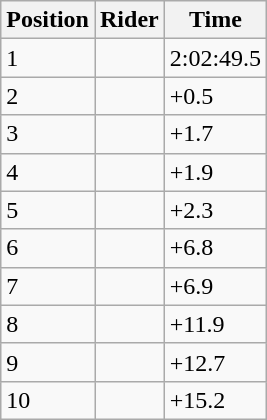<table class="wikitable">
<tr>
<th>Position</th>
<th>Rider</th>
<th>Time</th>
</tr>
<tr>
<td>1</td>
<td></td>
<td>2:02:49.5</td>
</tr>
<tr>
<td>2</td>
<td></td>
<td>+0.5</td>
</tr>
<tr>
<td>3</td>
<td></td>
<td>+1.7</td>
</tr>
<tr>
<td>4</td>
<td></td>
<td>+1.9</td>
</tr>
<tr>
<td>5</td>
<td></td>
<td>+2.3</td>
</tr>
<tr>
<td>6</td>
<td></td>
<td>+6.8</td>
</tr>
<tr>
<td>7</td>
<td></td>
<td>+6.9</td>
</tr>
<tr>
<td>8</td>
<td></td>
<td>+11.9</td>
</tr>
<tr>
<td>9</td>
<td></td>
<td>+12.7</td>
</tr>
<tr>
<td>10</td>
<td></td>
<td>+15.2</td>
</tr>
</table>
